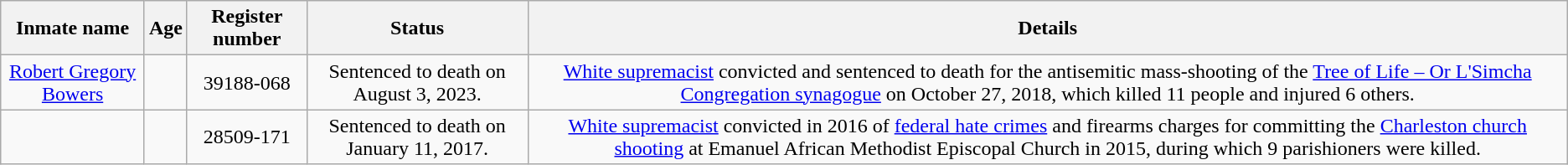<table class="wikitable sortable" style="text-align:center;">
<tr>
<th scope="col">Inmate name</th>
<th scope="col">Age</th>
<th scope="col">Register number</th>
<th scope="col">Status</th>
<th scope="col">Details</th>
</tr>
<tr>
<td><a href='#'>Robert Gregory Bowers</a></td>
<td> </td>
<td>39188-068</td>
<td>Sentenced to death on August 3, 2023.</td>
<td><a href='#'>White supremacist</a> convicted and sentenced to death for the antisemitic mass-shooting of the <a href='#'>Tree of Life – Or L'Simcha Congregation synagogue</a> on October 27, 2018, which killed 11 people and injured 6 others.</td>
</tr>
<tr>
<td></td>
<td> </td>
<td>28509-171</td>
<td>Sentenced to death on January 11, 2017.</td>
<td><a href='#'>White supremacist</a> convicted in 2016 of <a href='#'>federal hate crimes</a> and firearms charges for committing the <a href='#'>Charleston church shooting</a> at Emanuel African Methodist Episcopal Church in 2015, during which 9 parishioners were killed.</td>
</tr>
</table>
